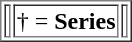<table style="float: right;" border="1">
<tr>
<td></td>
<td rowspan="2">† = <strong>Series</strong></td>
<td></td>
</tr>
</table>
